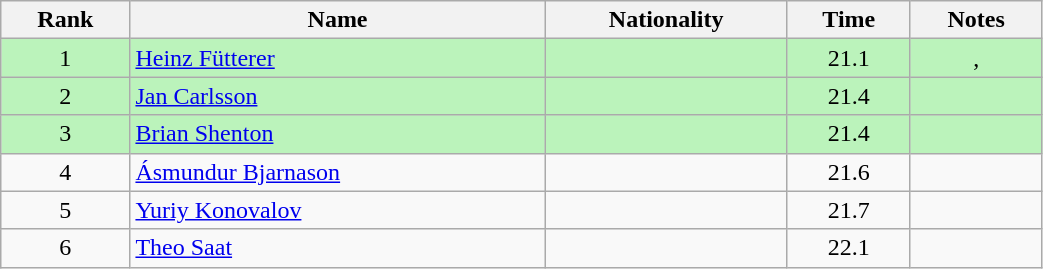<table class="wikitable sortable" style="text-align:center;width: 55%">
<tr>
<th>Rank</th>
<th>Name</th>
<th>Nationality</th>
<th>Time</th>
<th>Notes</th>
</tr>
<tr bgcolor=bbf3bb>
<td>1</td>
<td align=left><a href='#'>Heinz Fütterer</a></td>
<td align=left></td>
<td>21.1</td>
<td>, </td>
</tr>
<tr bgcolor=bbf3bb>
<td>2</td>
<td align=left><a href='#'>Jan Carlsson</a></td>
<td align=left></td>
<td>21.4</td>
<td></td>
</tr>
<tr bgcolor=bbf3bb>
<td>3</td>
<td align=left><a href='#'>Brian Shenton</a></td>
<td align=left></td>
<td>21.4</td>
<td></td>
</tr>
<tr>
<td>4</td>
<td align=left><a href='#'>Ásmundur Bjarnason</a></td>
<td align=left></td>
<td>21.6</td>
<td></td>
</tr>
<tr>
<td>5</td>
<td align=left><a href='#'>Yuriy Konovalov</a></td>
<td align=left></td>
<td>21.7</td>
<td></td>
</tr>
<tr>
<td>6</td>
<td align=left><a href='#'>Theo Saat</a></td>
<td align=left></td>
<td>22.1</td>
<td></td>
</tr>
</table>
